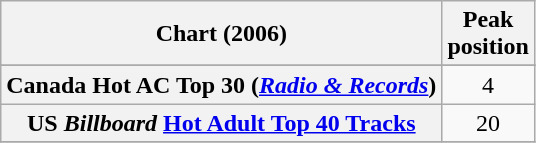<table class="wikitable sortable plainrowheaders" style="text-align:center">
<tr>
<th>Chart (2006)</th>
<th>Peak<br>position</th>
</tr>
<tr>
</tr>
<tr>
<th scope="row">Canada Hot AC Top 30 (<em><a href='#'>Radio & Records</a></em>)</th>
<td>4</td>
</tr>
<tr>
<th scope="row">US <em>Billboard</em> <a href='#'>Hot Adult Top 40 Tracks</a></th>
<td align="center">20</td>
</tr>
<tr>
</tr>
</table>
